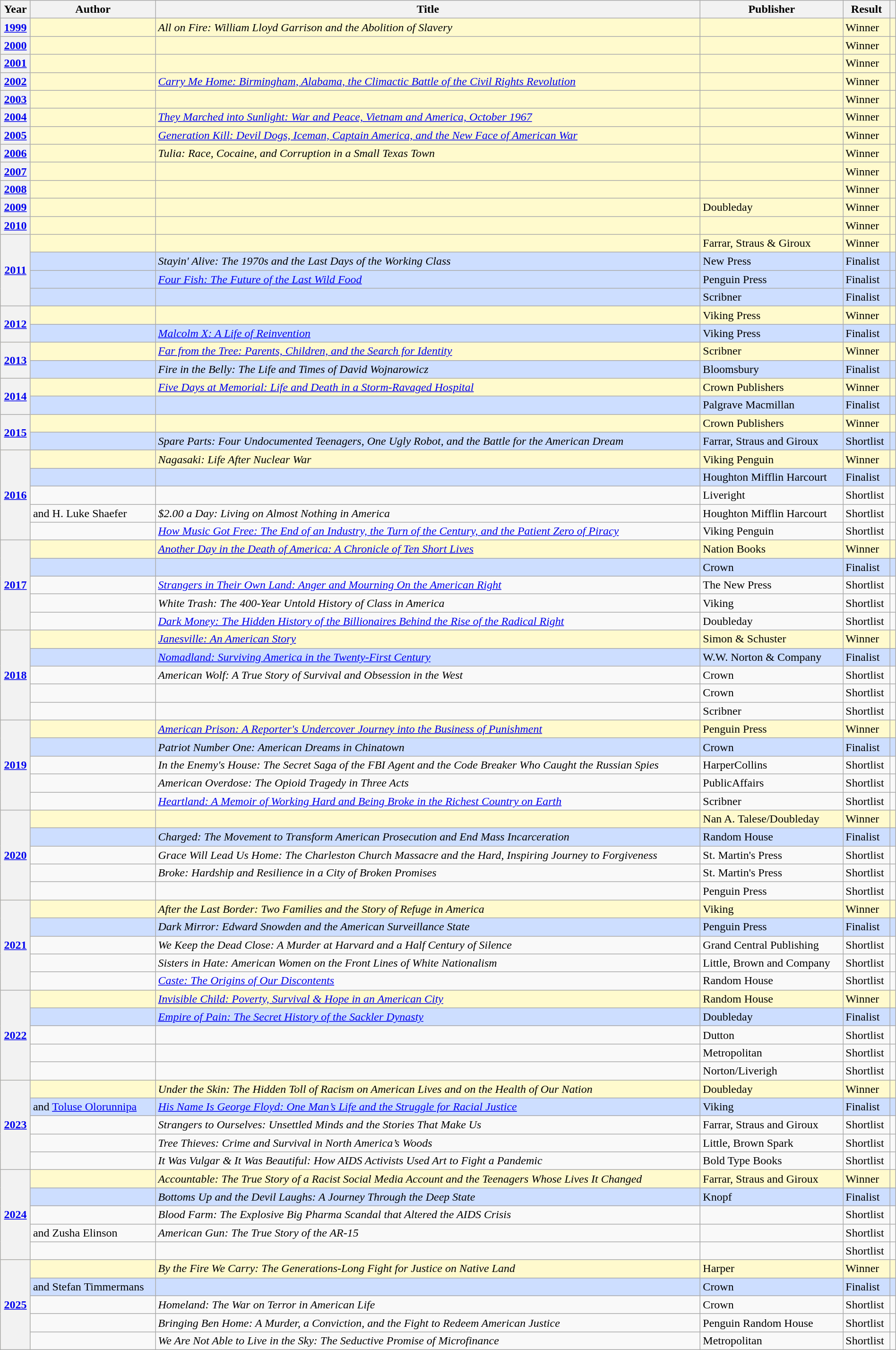<table class="wikitable sortable mw-collapsible" width="100%">
<tr>
<th scope="col">Year</th>
<th scope="col">Author</th>
<th scope="col">Title</th>
<th scope="col">Publisher</th>
<th scope="col">Result</th>
<th scope="col"></th>
</tr>
<tr style="background:LemonChiffon;" color:black>
<th><a href='#'>1999</a></th>
<td></td>
<td><em>All on Fire: William Lloyd Garrison and the Abolition of Slavery</em></td>
<td></td>
<td>Winner</td>
<td></td>
</tr>
<tr style="background:LemonChiffon;" color:black>
<th><a href='#'>2000</a></th>
<td></td>
<td></td>
<td></td>
<td>Winner</td>
<td></td>
</tr>
<tr style="background:LemonChiffon;" color:black>
<th><a href='#'>2001</a></th>
<td></td>
<td></td>
<td></td>
<td>Winner</td>
<td></td>
</tr>
<tr style="background:LemonChiffon;" color:black>
<th><a href='#'>2002</a></th>
<td></td>
<td><em><a href='#'>Carry Me Home: Birmingham, Alabama, the Climactic Battle of the Civil Rights Revolution</a></em></td>
<td></td>
<td>Winner</td>
<td></td>
</tr>
<tr style="background:LemonChiffon;" color:black>
<th><a href='#'>2003</a></th>
<td></td>
<td></td>
<td></td>
<td>Winner</td>
<td></td>
</tr>
<tr style="background:LemonChiffon;" color:black>
<th><a href='#'>2004</a></th>
<td></td>
<td><em><a href='#'>They Marched into Sunlight: War and Peace, Vietnam and America, October 1967</a></em></td>
<td></td>
<td>Winner</td>
<td></td>
</tr>
<tr style="background:LemonChiffon;" color:black>
<th><a href='#'>2005</a></th>
<td></td>
<td><em><a href='#'>Generation Kill: Devil Dogs, Iceman, Captain America, and the New Face of American War</a></em></td>
<td></td>
<td>Winner</td>
<td></td>
</tr>
<tr style="background:LemonChiffon;" color:black>
<th><a href='#'>2006</a></th>
<td></td>
<td><em>Tulia: Race, Cocaine, and Corruption in a Small Texas Town</em></td>
<td></td>
<td>Winner</td>
<td></td>
</tr>
<tr style="background:LemonChiffon;" color:black>
<th><a href='#'>2007</a></th>
<td></td>
<td></td>
<td></td>
<td>Winner</td>
<td></td>
</tr>
<tr style="background:LemonChiffon;" color:black>
<th><a href='#'>2008</a></th>
<td></td>
<td></td>
<td></td>
<td>Winner</td>
<td></td>
</tr>
<tr style="background:LemonChiffon;" color:black>
<th><a href='#'>2009</a></th>
<td></td>
<td></td>
<td>Doubleday</td>
<td>Winner</td>
<td></td>
</tr>
<tr style="background:LemonChiffon;" color:black>
<th><a href='#'>2010</a></th>
<td></td>
<td></td>
<td></td>
<td>Winner</td>
<td></td>
</tr>
<tr style="background:LemonChiffon;">
<th rowspan="4"><a href='#'>2011</a></th>
<td></td>
<td><em></em></td>
<td>Farrar, Straus & Giroux</td>
<td>Winner</td>
<td></td>
</tr>
<tr style="background:#cddeff">
<td></td>
<td><em>Stayin' Alive: The 1970s and the Last Days of the Working Class</em></td>
<td>New Press</td>
<td>Finalist</td>
<td></td>
</tr>
<tr style="background:#cddeff">
<td></td>
<td><em><a href='#'>Four Fish: The Future of the Last Wild Food</a></em></td>
<td>Penguin Press</td>
<td>Finalist</td>
<td></td>
</tr>
<tr style="background:#cddeff">
<td></td>
<td><em></em></td>
<td>Scribner</td>
<td>Finalist</td>
<td></td>
</tr>
<tr style="background:LemonChiffon;">
<th rowspan="2"><a href='#'>2012</a></th>
<td></td>
<td><em> </em></td>
<td>Viking Press</td>
<td>Winner</td>
<td></td>
</tr>
<tr style="background:#cddeff">
<td></td>
<td><em><a href='#'>Malcolm X: A Life of Reinvention</a></em></td>
<td>Viking Press</td>
<td>Finalist</td>
<td></td>
</tr>
<tr style="background:LemonChiffon;">
<th rowspan="2"><a href='#'>2013</a></th>
<td></td>
<td><em><a href='#'>Far from the Tree: Parents, Children, and the Search for Identity</a></em></td>
<td>Scribner</td>
<td>Winner</td>
<td></td>
</tr>
<tr style="background:#cddeff">
<td></td>
<td><em>Fire in the Belly: The Life and Times of David Wojnarowicz</em></td>
<td>Bloomsbury</td>
<td>Finalist</td>
<td></td>
</tr>
<tr style="background:LemonChiffon;">
<th rowspan="2"><a href='#'>2014</a></th>
<td></td>
<td><em><a href='#'>Five Days at Memorial: Life and Death in a Storm-Ravaged Hospital</a></em></td>
<td>Crown Publishers</td>
<td>Winner</td>
<td></td>
</tr>
<tr style="background:#cddeff">
<td></td>
<td><em></em></td>
<td>Palgrave Macmillan</td>
<td>Finalist</td>
<td></td>
</tr>
<tr style="background:LemonChiffon;">
<th rowspan="2"><a href='#'>2015</a></th>
<td></td>
<td><em> </em></td>
<td>Crown Publishers</td>
<td>Winner</td>
<td></td>
</tr>
<tr style="background:#cddeff">
<td></td>
<td><em>Spare Parts: Four Undocumented Teenagers, One Ugly Robot, and the Battle for the American Dream</em></td>
<td>Farrar, Straus and Giroux</td>
<td>Shortlist</td>
<td></td>
</tr>
<tr style="background:LemonChiffon;">
<th rowspan="5"><a href='#'>2016</a></th>
<td></td>
<td><em>Nagasaki: Life After Nuclear War</em></td>
<td>Viking Penguin</td>
<td>Winner</td>
<td></td>
</tr>
<tr style="background:#cddeff">
<td></td>
<td><em></em></td>
<td>Houghton Mifflin Harcourt</td>
<td>Finalist</td>
<td></td>
</tr>
<tr>
<td></td>
<td></td>
<td>Liveright</td>
<td>Shortlist</td>
<td></td>
</tr>
<tr>
<td> and H. Luke Shaefer</td>
<td><em>$2.00 a Day: Living on Almost Nothing in America</em></td>
<td>Houghton Mifflin Harcourt</td>
<td>Shortlist</td>
<td></td>
</tr>
<tr>
<td></td>
<td><em><a href='#'>How Music Got Free: The End of an Industry, the Turn of the Century, and the Patient Zero of Piracy</a></em></td>
<td>Viking Penguin</td>
<td>Shortlist</td>
<td></td>
</tr>
<tr style="background:LemonChiffon;">
<th rowspan="5"><a href='#'>2017</a></th>
<td></td>
<td><em><a href='#'>Another Day in the Death of America: A Chronicle of Ten Short Lives</a></em></td>
<td>Nation Books</td>
<td>Winner</td>
<td></td>
</tr>
<tr style="background:#cddeff">
<td></td>
<td><em></em></td>
<td>Crown</td>
<td>Finalist</td>
<td></td>
</tr>
<tr>
<td></td>
<td><em><a href='#'> Strangers in Their Own Land: Anger and Mourning On the American Right</a></em></td>
<td>The New Press</td>
<td>Shortlist</td>
<td></td>
</tr>
<tr>
<td></td>
<td><em>White Trash: The 400-Year Untold History of Class in America</em></td>
<td>Viking</td>
<td>Shortlist</td>
<td></td>
</tr>
<tr>
<td></td>
<td><em><a href='#'>Dark Money: The Hidden History of the Billionaires Behind the Rise of the Radical Right</a></em></td>
<td>Doubleday</td>
<td>Shortlist</td>
<td></td>
</tr>
<tr style="background:LemonChiffon;">
<th rowspan="5"><a href='#'>2018</a></th>
<td></td>
<td><em><a href='#'>Janesville: An American Story</a></em></td>
<td>Simon & Schuster</td>
<td>Winner</td>
<td></td>
</tr>
<tr style="background:#cddeff">
<td></td>
<td><em><a href='#'>Nomadland: Surviving America in the Twenty-First Century</a></em></td>
<td>W.W. Norton & Company</td>
<td>Finalist</td>
<td></td>
</tr>
<tr>
<td></td>
<td><em>American Wolf: A True Story of Survival and Obsession in the West</em></td>
<td>Crown</td>
<td>Shortlist</td>
<td></td>
</tr>
<tr>
<td></td>
<td><em></em></td>
<td>Crown</td>
<td>Shortlist</td>
<td></td>
</tr>
<tr>
<td></td>
<td><em></em></td>
<td>Scribner</td>
<td>Shortlist</td>
<td></td>
</tr>
<tr style="background:LemonChiffon;">
<th rowspan="5"><a href='#'>2019</a></th>
<td></td>
<td><em><a href='#'>American Prison: A Reporter's Undercover Journey into the Business of Punishment</a></em></td>
<td>Penguin Press</td>
<td>Winner</td>
<td></td>
</tr>
<tr style="background:#cddeff">
<td></td>
<td><em>Patriot Number One: American Dreams in Chinatown</em></td>
<td>Crown</td>
<td>Finalist</td>
<td></td>
</tr>
<tr>
<td></td>
<td><em>In the Enemy's House: The Secret Saga of the FBI Agent and the Code Breaker Who Caught the Russian Spies</em></td>
<td>HarperCollins</td>
<td>Shortlist</td>
<td></td>
</tr>
<tr>
<td></td>
<td><em>American Overdose: The Opioid Tragedy in Three Acts</em></td>
<td>PublicAffairs</td>
<td>Shortlist</td>
<td></td>
</tr>
<tr>
<td></td>
<td><em><a href='#'>Heartland: A Memoir of Working Hard and Being Broke in the Richest Country on Earth</a></em></td>
<td>Scribner</td>
<td>Shortlist</td>
<td></td>
</tr>
<tr style="background:LemonChiffon;">
<th rowspan="5"><a href='#'>2020</a></th>
<td></td>
<td></td>
<td>Nan A. Talese/Doubleday</td>
<td>Winner</td>
<td></td>
</tr>
<tr style="background:#cddeff">
<td></td>
<td><em>Charged: The Movement to Transform American Prosecution and End Mass Incarceration</em></td>
<td>Random House</td>
<td>Finalist</td>
<td></td>
</tr>
<tr>
<td></td>
<td><em>Grace Will Lead Us Home: The Charleston Church Massacre and the Hard, Inspiring Journey to Forgiveness</em></td>
<td>St. Martin's Press</td>
<td>Shortlist</td>
<td></td>
</tr>
<tr>
<td></td>
<td><em>Broke: Hardship and Resilience in a City of Broken Promises</em></td>
<td>St. Martin's Press</td>
<td>Shortlist</td>
<td></td>
</tr>
<tr>
<td></td>
<td></td>
<td>Penguin Press</td>
<td>Shortlist</td>
<td></td>
</tr>
<tr style="background:LemonChiffon;">
<th rowspan="5"><a href='#'>2021</a></th>
<td></td>
<td><em>After the Last Border: Two Families and the Story of Refuge in America</em></td>
<td>Viking</td>
<td>Winner</td>
<td></td>
</tr>
<tr style="background:#cddeff">
<td></td>
<td><em>Dark Mirror: Edward Snowden and the American Surveillance State</em></td>
<td>Penguin Press</td>
<td>Finalist</td>
<td></td>
</tr>
<tr>
<td></td>
<td><em>We Keep the Dead Close: A Murder at Harvard and a Half Century of Silence</em></td>
<td>Grand Central Publishing</td>
<td>Shortlist</td>
<td></td>
</tr>
<tr>
<td></td>
<td><em>Sisters in Hate: American Women on the Front Lines of White Nationalism</em></td>
<td>Little, Brown and Company</td>
<td>Shortlist</td>
<td></td>
</tr>
<tr>
<td></td>
<td><em><a href='#'>Caste: The Origins of Our Discontents</a></em></td>
<td>Random House</td>
<td>Shortlist</td>
<td></td>
</tr>
<tr style="background:LemonChiffon;">
<th rowspan="5"><a href='#'>2022</a></th>
<td></td>
<td><em><a href='#'>Invisible Child: Poverty, Survival & Hope in an American City</a></em></td>
<td>Random House</td>
<td>Winner</td>
<td></td>
</tr>
<tr style="background:#cddeff">
<td></td>
<td><em><a href='#'>Empire of Pain: The Secret History of the Sackler Dynasty</a></em></td>
<td>Doubleday</td>
<td>Finalist</td>
<td></td>
</tr>
<tr>
<td></td>
<td><em></em></td>
<td>Dutton</td>
<td>Shortlist</td>
<td></td>
</tr>
<tr>
<td></td>
<td><em></em></td>
<td>Metropolitan</td>
<td>Shortlist</td>
<td></td>
</tr>
<tr>
<td></td>
<td><em></em></td>
<td>Norton/Liverigh</td>
<td>Shortlist</td>
<td></td>
</tr>
<tr style="background:LemonChiffon;" color:black>
<th rowspan="5"><a href='#'>2023</a></th>
<td></td>
<td><em>Under the Skin: The Hidden Toll of Racism on American Lives and on the Health of Our Nation</em></td>
<td>Doubleday</td>
<td>Winner</td>
<td></td>
</tr>
<tr style="background:#cddeff">
<td> and <a href='#'>Toluse Olorunnipa</a></td>
<td><em><a href='#'>His Name Is George Floyd: One Man’s Life and the Struggle for Racial Justice</a></em></td>
<td>Viking</td>
<td>Finalist</td>
<td></td>
</tr>
<tr>
<td></td>
<td><em>Strangers to Ourselves: Unsettled Minds and the Stories That Make Us</em></td>
<td>Farrar, Straus and Giroux</td>
<td>Shortlist</td>
<td></td>
</tr>
<tr>
<td></td>
<td><em>Tree Thieves: Crime and Survival in North America’s Woods</em></td>
<td>Little, Brown Spark</td>
<td>Shortlist</td>
<td></td>
</tr>
<tr>
<td></td>
<td><em>It Was Vulgar & It Was Beautiful: How AIDS Activists Used Art to Fight a Pandemic</em></td>
<td>Bold Type Books</td>
<td>Shortlist</td>
<td></td>
</tr>
<tr style="background:LemonChiffon;" color:black>
<th rowspan="5"><a href='#'>2024</a></th>
<td></td>
<td><em>Accountable: The True Story of a Racist Social Media Account and the Teenagers Whose Lives It Changed</em></td>
<td>Farrar, Straus and Giroux</td>
<td>Winner</td>
<td></td>
</tr>
<tr style="background:#cddeff">
<td></td>
<td><em>Bottoms Up and the Devil Laughs: A Journey Through the Deep State</em></td>
<td>Knopf</td>
<td>Finalist</td>
<td></td>
</tr>
<tr>
<td></td>
<td><em>Blood Farm: The Explosive Big Pharma Scandal that Altered the AIDS Crisis</em></td>
<td></td>
<td>Shortlist</td>
<td></td>
</tr>
<tr>
<td> and Zusha Elinson</td>
<td><em>American Gun: The True Story of the AR-15</em></td>
<td></td>
<td>Shortlist</td>
<td></td>
</tr>
<tr>
<td></td>
<td><em></em></td>
<td></td>
<td>Shortlist</td>
<td></td>
</tr>
<tr style="background:LemonChiffon;" color:black>
<th rowspan="5"><a href='#'>2025</a></th>
<td></td>
<td><em>By the Fire We Carry: The Generations-Long Fight for Justice on Native Land</em></td>
<td>Harper</td>
<td>Winner</td>
<td></td>
</tr>
<tr style="background:#cddeff">
<td> and Stefan Timmermans</td>
<td><em></em></td>
<td>Crown</td>
<td>Finalist</td>
<td></td>
</tr>
<tr>
<td></td>
<td><em>Homeland: The War on Terror in American Life</em></td>
<td>Crown</td>
<td>Shortlist</td>
<td></td>
</tr>
<tr>
<td></td>
<td><em>Bringing Ben Home: A Murder, a Conviction, and the Fight to Redeem American Justice</em></td>
<td>Penguin Random House</td>
<td>Shortlist</td>
<td></td>
</tr>
<tr>
<td></td>
<td><em>We Are Not Able to Live in the Sky: The Seductive Promise of Microfinance</em></td>
<td>Metropolitan</td>
<td>Shortlist</td>
<td></td>
</tr>
</table>
